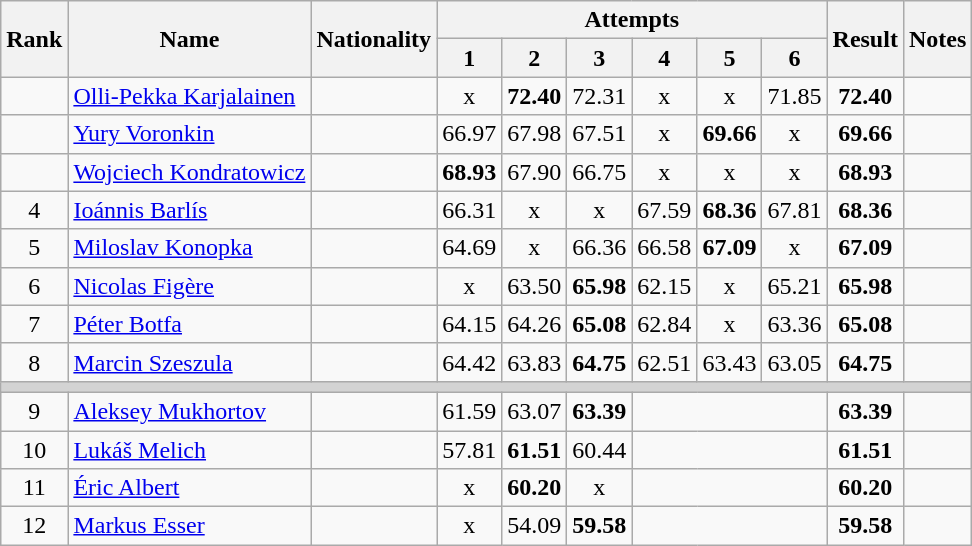<table class="wikitable sortable" style="text-align:center">
<tr>
<th rowspan=2>Rank</th>
<th rowspan=2>Name</th>
<th rowspan=2>Nationality</th>
<th colspan=6>Attempts</th>
<th rowspan=2>Result</th>
<th rowspan=2>Notes</th>
</tr>
<tr>
<th>1</th>
<th>2</th>
<th>3</th>
<th>4</th>
<th>5</th>
<th>6</th>
</tr>
<tr>
<td></td>
<td align=left><a href='#'>Olli-Pekka Karjalainen</a></td>
<td align=left></td>
<td>x</td>
<td><strong>72.40</strong></td>
<td>72.31</td>
<td>x</td>
<td>x</td>
<td>71.85</td>
<td><strong>72.40</strong></td>
<td></td>
</tr>
<tr>
<td></td>
<td align=left><a href='#'>Yury Voronkin</a></td>
<td align=left></td>
<td>66.97</td>
<td>67.98</td>
<td>67.51</td>
<td>x</td>
<td><strong>69.66</strong></td>
<td>x</td>
<td><strong>69.66</strong></td>
<td></td>
</tr>
<tr>
<td></td>
<td align=left><a href='#'>Wojciech Kondratowicz</a></td>
<td align=left></td>
<td><strong>68.93</strong></td>
<td>67.90</td>
<td>66.75</td>
<td>x</td>
<td>x</td>
<td>x</td>
<td><strong>68.93</strong></td>
<td></td>
</tr>
<tr>
<td>4</td>
<td align=left><a href='#'>Ioánnis Barlís</a></td>
<td align=left></td>
<td>66.31</td>
<td>x</td>
<td>x</td>
<td>67.59</td>
<td><strong>68.36</strong></td>
<td>67.81</td>
<td><strong>68.36</strong></td>
<td></td>
</tr>
<tr>
<td>5</td>
<td align=left><a href='#'>Miloslav Konopka</a></td>
<td align=left></td>
<td>64.69</td>
<td>x</td>
<td>66.36</td>
<td>66.58</td>
<td><strong>67.09</strong></td>
<td>x</td>
<td><strong>67.09</strong></td>
<td></td>
</tr>
<tr>
<td>6</td>
<td align=left><a href='#'>Nicolas Figère</a></td>
<td align=left></td>
<td>x</td>
<td>63.50</td>
<td><strong>65.98</strong></td>
<td>62.15</td>
<td>x</td>
<td>65.21</td>
<td><strong>65.98</strong></td>
<td></td>
</tr>
<tr>
<td>7</td>
<td align=left><a href='#'>Péter Botfa</a></td>
<td align=left></td>
<td>64.15</td>
<td>64.26</td>
<td><strong>65.08</strong></td>
<td>62.84</td>
<td>x</td>
<td>63.36</td>
<td><strong>65.08</strong></td>
<td></td>
</tr>
<tr>
<td>8</td>
<td align=left><a href='#'>Marcin Szeszula</a></td>
<td align=left></td>
<td>64.42</td>
<td>63.83</td>
<td><strong>64.75</strong></td>
<td>62.51</td>
<td>63.43</td>
<td>63.05</td>
<td><strong>64.75</strong></td>
<td></td>
</tr>
<tr>
<td colspan=11 bgcolor=lightgray></td>
</tr>
<tr>
<td>9</td>
<td align=left><a href='#'>Aleksey Mukhortov</a></td>
<td align=left></td>
<td>61.59</td>
<td>63.07</td>
<td><strong>63.39</strong></td>
<td colspan=3></td>
<td><strong>63.39</strong></td>
<td></td>
</tr>
<tr>
<td>10</td>
<td align=left><a href='#'>Lukáš Melich</a></td>
<td align=left></td>
<td>57.81</td>
<td><strong>61.51</strong></td>
<td>60.44</td>
<td colspan=3></td>
<td><strong>61.51</strong></td>
<td></td>
</tr>
<tr>
<td>11</td>
<td align=left><a href='#'>Éric Albert</a></td>
<td align=left></td>
<td>x</td>
<td><strong>60.20</strong></td>
<td>x</td>
<td colspan=3></td>
<td><strong>60.20</strong></td>
<td></td>
</tr>
<tr>
<td>12</td>
<td align=left><a href='#'>Markus Esser</a></td>
<td align=left></td>
<td>x</td>
<td>54.09</td>
<td><strong>59.58</strong></td>
<td colspan=3></td>
<td><strong>59.58</strong></td>
<td></td>
</tr>
</table>
